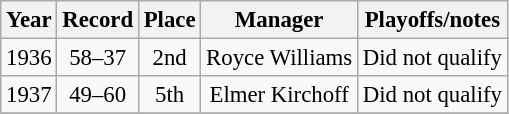<table class="wikitable" style="text-align:center; font-size: 95%;">
<tr>
<th>Year</th>
<th>Record</th>
<th>Place</th>
<th>Manager</th>
<th>Playoffs/notes</th>
</tr>
<tr align=center>
<td>1936</td>
<td>58–37</td>
<td>2nd</td>
<td>Royce Williams</td>
<td>Did not qualify</td>
</tr>
<tr align=center>
<td>1937</td>
<td>49–60</td>
<td>5th</td>
<td>Elmer Kirchoff</td>
<td>Did not qualify</td>
</tr>
<tr align=center>
</tr>
</table>
